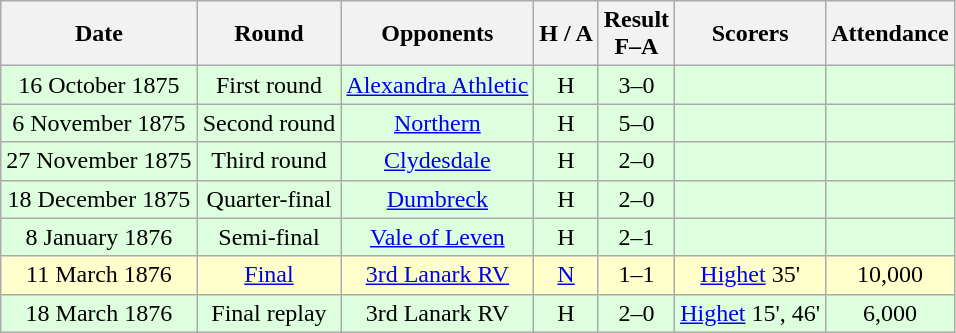<table class="wikitable" style="text-align:center">
<tr>
<th>Date</th>
<th>Round</th>
<th>Opponents</th>
<th>H / A</th>
<th>Result<br>F–A</th>
<th>Scorers</th>
<th>Attendance</th>
</tr>
<tr bgcolor=#ddffdd>
<td>16 October 1875</td>
<td>First round</td>
<td><a href='#'>Alexandra Athletic</a></td>
<td>H</td>
<td>3–0</td>
<td></td>
<td></td>
</tr>
<tr bgcolor=#ddffdd>
<td>6 November 1875</td>
<td>Second round</td>
<td><a href='#'>Northern</a></td>
<td>H</td>
<td>5–0</td>
<td></td>
<td></td>
</tr>
<tr bgcolor=#ddffdd>
<td>27 November 1875</td>
<td>Third round</td>
<td><a href='#'>Clydesdale</a></td>
<td>H</td>
<td>2–0</td>
<td></td>
<td></td>
</tr>
<tr bgcolor=#ddffdd>
<td>18 December 1875</td>
<td>Quarter-final</td>
<td><a href='#'>Dumbreck</a></td>
<td>H</td>
<td>2–0</td>
<td></td>
<td></td>
</tr>
<tr bgcolor=#ddffdd>
<td>8 January 1876</td>
<td>Semi-final</td>
<td><a href='#'>Vale of Leven</a></td>
<td>H</td>
<td>2–1</td>
<td></td>
<td></td>
</tr>
<tr bgcolor=#ffffcc>
<td>11 March 1876</td>
<td><a href='#'>Final</a></td>
<td><a href='#'>3rd Lanark RV</a></td>
<td><a href='#'>N</a></td>
<td>1–1</td>
<td><a href='#'>Highet</a> 35'</td>
<td>10,000</td>
</tr>
<tr bgcolor=#ddffdd>
<td>18 March 1876</td>
<td>Final replay</td>
<td>3rd Lanark RV</td>
<td>H</td>
<td>2–0</td>
<td><a href='#'>Highet</a> 15', 46'</td>
<td>6,000</td>
</tr>
</table>
